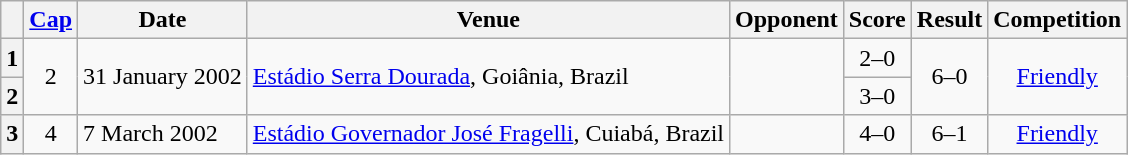<table class="wikitable sortable">
<tr>
<th scope="col"></th>
<th scope="col"><a href='#'>Cap</a></th>
<th scope="col">Date</th>
<th scope="col">Venue</th>
<th scope="col">Opponent</th>
<th scope="col">Score</th>
<th scope="col">Result</th>
<th scope="col">Competition</th>
</tr>
<tr>
<th scope="row">1</th>
<td rowspan="2" align="center">2</td>
<td rowspan="2">31 January 2002</td>
<td rowspan="2"><a href='#'>Estádio Serra Dourada</a>, Goiânia, Brazil</td>
<td rowspan="2"></td>
<td align="center">2–0</td>
<td rowspan="2" style="text-align:center">6–0</td>
<td rowspan="2" style="text-align:center"><a href='#'>Friendly</a></td>
</tr>
<tr>
<th scope="row">2</th>
<td align="center">3–0</td>
</tr>
<tr>
<th scope="row">3</th>
<td align="center">4</td>
<td>7 March 2002</td>
<td><a href='#'>Estádio Governador José Fragelli</a>, Cuiabá, Brazil</td>
<td></td>
<td align="center">4–0</td>
<td align="center">6–1</td>
<td align="center"><a href='#'>Friendly</a></td>
</tr>
</table>
